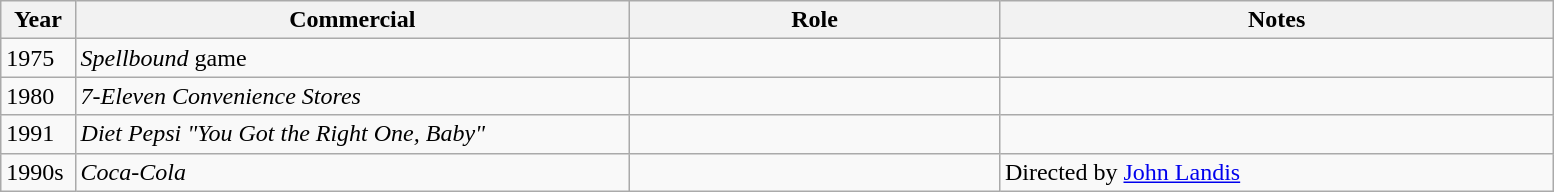<table class="wikitable plainrowheaders sortable" style="width:82%">
<tr>
<th width=2%>Year</th>
<th style="width:30%;">Commercial</th>
<th style="width:20%;">Role</th>
<th style="width:30%;">Notes</th>
</tr>
<tr>
<td>1975</td>
<td><em>Spellbound</em> game</td>
<td></td>
<td></td>
</tr>
<tr>
<td>1980</td>
<td><em>7-Eleven Convenience Stores</em></td>
<td></td>
<td></td>
</tr>
<tr>
<td>1991</td>
<td><em>Diet Pepsi "You Got the Right One, Baby"</em></td>
<td></td>
<td></td>
</tr>
<tr>
<td>1990s</td>
<td><em>Coca-Cola</em> </td>
<td></td>
<td>Directed by <a href='#'>John Landis</a></td>
</tr>
</table>
